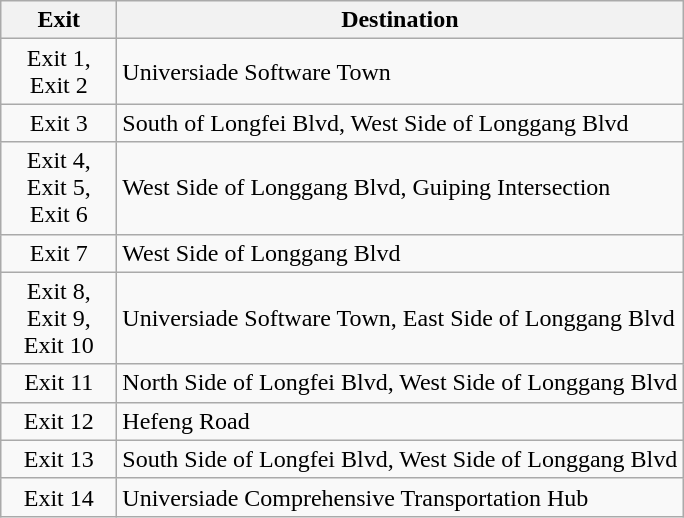<table class="wikitable">
<tr>
<th style="width:70px">Exit</th>
<th>Destination</th>
</tr>
<tr>
<td align="center">Exit 1, Exit 2</td>
<td>Universiade Software Town</td>
</tr>
<tr>
<td align="center">Exit 3</td>
<td>South of Longfei Blvd, West Side of Longgang Blvd</td>
</tr>
<tr>
<td align="center">Exit 4, Exit 5, Exit 6</td>
<td>West Side of Longgang Blvd, Guiping Intersection</td>
</tr>
<tr>
<td align="center">Exit 7</td>
<td>West Side of Longgang Blvd</td>
</tr>
<tr>
<td align="center">Exit 8, Exit 9, Exit 10</td>
<td>Universiade Software Town, East Side of Longgang Blvd</td>
</tr>
<tr>
<td align="center">Exit 11</td>
<td>North Side of Longfei Blvd, West Side of Longgang Blvd</td>
</tr>
<tr>
<td align="center">Exit 12</td>
<td>Hefeng Road</td>
</tr>
<tr>
<td align="center">Exit 13</td>
<td>South Side of Longfei Blvd, West Side of Longgang Blvd</td>
</tr>
<tr>
<td align="center">Exit 14</td>
<td>Universiade Comprehensive Transportation Hub</td>
</tr>
</table>
